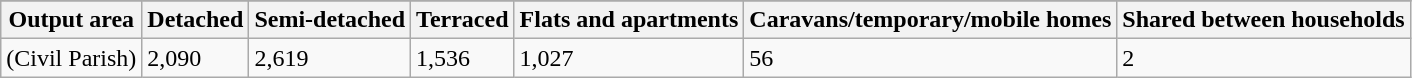<table class="wikitable">
<tr>
</tr>
<tr>
<th>Output area</th>
<th>Detached</th>
<th>Semi-detached</th>
<th>Terraced</th>
<th>Flats and apartments</th>
<th>Caravans/temporary/mobile homes</th>
<th>Shared between households</th>
</tr>
<tr>
<td>(Civil Parish)</td>
<td>2,090</td>
<td>2,619</td>
<td>1,536</td>
<td>1,027</td>
<td>56</td>
<td>2</td>
</tr>
</table>
